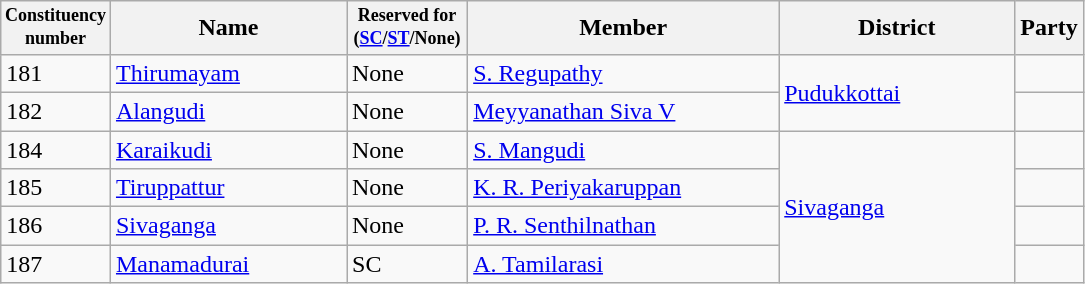<table class="wikitable sortable">
<tr>
<th width="50px" style="font-size:75%">Constituency number</th>
<th width="150px">Name</th>
<th width="75px" style="font-size:75%">Reserved for (<a href='#'>SC</a>/<a href='#'>ST</a>/None)</th>
<th width="200px">Member</th>
<th width="150px">District</th>
<th colspan="2">Party</th>
</tr>
<tr>
<td>181</td>
<td><a href='#'>Thirumayam</a></td>
<td>None</td>
<td><a href='#'>S. Regupathy</a></td>
<td rowspan="2"><a href='#'>Pudukkottai</a></td>
<td></td>
</tr>
<tr>
<td>182</td>
<td><a href='#'>Alangudi</a></td>
<td>None</td>
<td><a href='#'>Meyyanathan Siva V</a></td>
<td></td>
</tr>
<tr>
<td>184</td>
<td><a href='#'>Karaikudi</a></td>
<td>None</td>
<td><a href='#'>S. Mangudi</a></td>
<td rowspan="4"><a href='#'>Sivaganga</a></td>
<td></td>
</tr>
<tr>
<td>185</td>
<td><a href='#'>Tiruppattur</a></td>
<td>None</td>
<td><a href='#'>K. R. Periyakaruppan</a></td>
<td></td>
</tr>
<tr>
<td>186</td>
<td><a href='#'>Sivaganga</a></td>
<td>None</td>
<td><a href='#'>P. R. Senthilnathan</a></td>
<td></td>
</tr>
<tr>
<td>187</td>
<td><a href='#'>Manamadurai</a></td>
<td>SC</td>
<td><a href='#'>A. Tamilarasi</a></td>
<td></td>
</tr>
</table>
